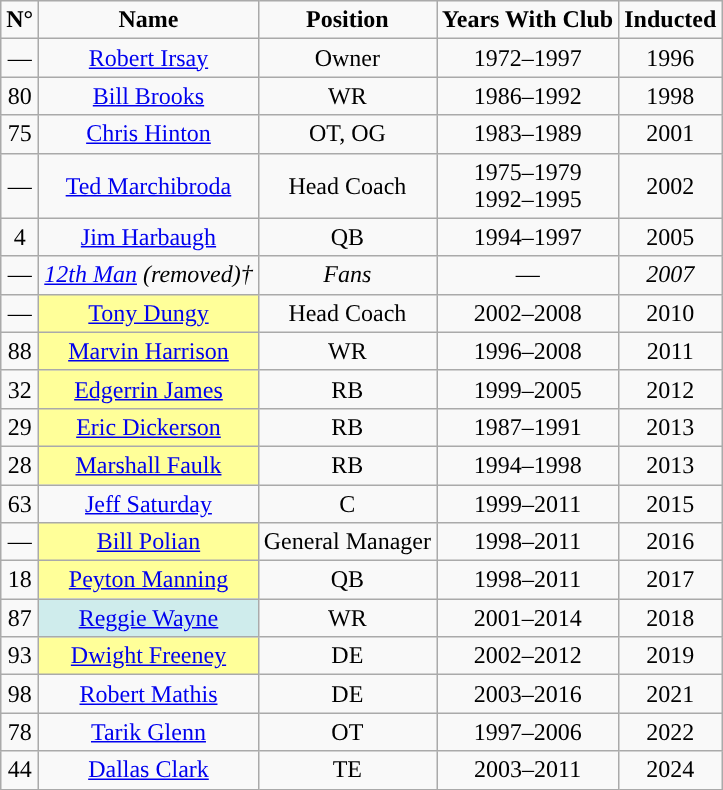<table class="wikitable" style="text-align:center">
<tr>
<td><strong>N°</strong></td>
<td><strong>Name</strong></td>
<td><strong>Position </strong></td>
<td><strong>Years With Club</strong></td>
<td><strong>Inducted</strong></td>
</tr>
<tr>
<td>—</td>
<td><a href='#'>Robert Irsay</a></td>
<td>Owner</td>
<td>1972–1997</td>
<td>1996</td>
</tr>
<tr>
<td>80</td>
<td><a href='#'>Bill Brooks</a></td>
<td>WR</td>
<td>1986–1992</td>
<td>1998</td>
</tr>
<tr>
<td>75</td>
<td><a href='#'>Chris Hinton</a></td>
<td>OT, OG</td>
<td>1983–1989</td>
<td>2001</td>
</tr>
<tr>
<td>—</td>
<td><a href='#'>Ted Marchibroda</a></td>
<td>Head Coach</td>
<td>1975–1979<br>1992–1995</td>
<td>2002</td>
</tr>
<tr>
<td>4</td>
<td><a href='#'>Jim Harbaugh</a></td>
<td>QB</td>
<td>1994–1997</td>
<td>2005</td>
</tr>
<tr>
<td>—</td>
<td><em><a href='#'>12th Man</a> (removed)†</em></td>
<td><em>Fans</em></td>
<td>—</td>
<td><em>2007</em></td>
</tr>
<tr>
<td>—</td>
<td style="background:#ff9"><a href='#'>Tony Dungy</a></td>
<td>Head Coach</td>
<td>2002–2008</td>
<td>2010</td>
</tr>
<tr>
<td>88</td>
<td style="background:#ff9"><a href='#'>Marvin Harrison</a></td>
<td>WR</td>
<td>1996–2008</td>
<td>2011</td>
</tr>
<tr>
<td>32</td>
<td style="background:#ff9"><a href='#'>Edgerrin James</a></td>
<td>RB</td>
<td>1999–2005</td>
<td>2012</td>
</tr>
<tr>
<td>29</td>
<td style="background:#ff9"><a href='#'>Eric Dickerson</a></td>
<td>RB</td>
<td>1987–1991</td>
<td>2013</td>
</tr>
<tr>
<td>28</td>
<td style="background:#ff9"><a href='#'>Marshall Faulk</a></td>
<td>RB</td>
<td>1994–1998</td>
<td>2013</td>
</tr>
<tr>
<td>63</td>
<td><a href='#'>Jeff Saturday</a></td>
<td>C</td>
<td>1999–2011</td>
<td>2015</td>
</tr>
<tr>
<td>—</td>
<td style="background:#ff9"><a href='#'>Bill Polian</a></td>
<td>General Manager</td>
<td>1998–2011</td>
<td>2016</td>
</tr>
<tr>
<td>18</td>
<td style="background:#ff9"><a href='#'>Peyton Manning</a></td>
<td>QB</td>
<td>1998–2011</td>
<td>2017</td>
</tr>
<tr>
<td>87</td>
<td style="background:#cfecec"><a href='#'>Reggie Wayne</a></td>
<td>WR</td>
<td>2001–2014</td>
<td>2018</td>
</tr>
<tr>
<td>93</td>
<td style="background:#ff9"><a href='#'>Dwight Freeney</a></td>
<td>DE</td>
<td>2002–2012</td>
<td>2019</td>
</tr>
<tr>
<td>98</td>
<td><a href='#'>Robert Mathis</a></td>
<td>DE</td>
<td>2003–2016</td>
<td>2021</td>
</tr>
<tr>
<td>78</td>
<td><a href='#'>Tarik Glenn</a></td>
<td>OT</td>
<td>1997–2006</td>
<td>2022</td>
</tr>
<tr>
<td>44</td>
<td><a href='#'>Dallas Clark</a></td>
<td>TE</td>
<td>2003–2011</td>
<td>2024</td>
</tr>
</table>
